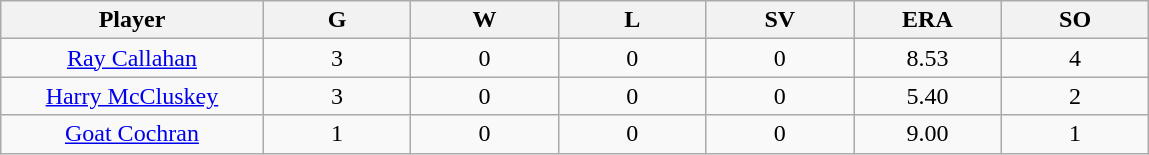<table class="wikitable sortable">
<tr>
<th bgcolor="#DDDDFF" width="16%">Player</th>
<th bgcolor="#DDDDFF" width="9%">G</th>
<th bgcolor="#DDDDFF" width="9%">W</th>
<th bgcolor="#DDDDFF" width="9%">L</th>
<th bgcolor="#DDDDFF" width="9%">SV</th>
<th bgcolor="#DDDDFF" width="9%">ERA</th>
<th bgcolor="#DDDDFF" width="9%">SO</th>
</tr>
<tr align="center">
<td><a href='#'>Ray Callahan</a></td>
<td>3</td>
<td>0</td>
<td>0</td>
<td>0</td>
<td>8.53</td>
<td>4</td>
</tr>
<tr align=center>
<td><a href='#'>Harry McCluskey</a></td>
<td>3</td>
<td>0</td>
<td>0</td>
<td>0</td>
<td>5.40</td>
<td>2</td>
</tr>
<tr align=center>
<td><a href='#'>Goat Cochran</a></td>
<td>1</td>
<td>0</td>
<td>0</td>
<td>0</td>
<td>9.00</td>
<td>1</td>
</tr>
</table>
